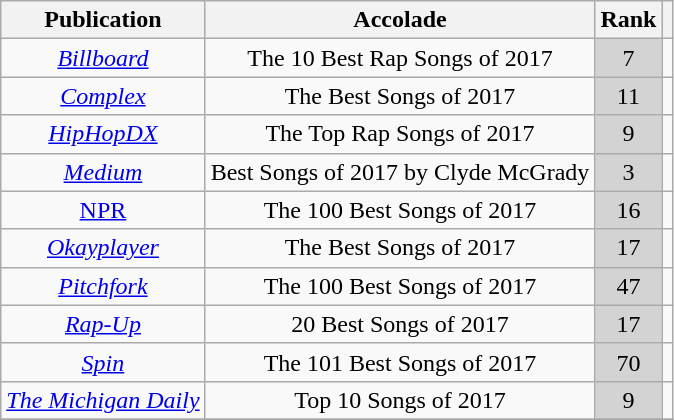<table class="wikitable plainrowheaders" style="text-align:center;">
<tr>
<th>Publication</th>
<th>Accolade</th>
<th>Rank</th>
<th></th>
</tr>
<tr>
<td><em><a href='#'>Billboard</a></em></td>
<td>The 10 Best Rap Songs of 2017</td>
<td style="background:lightgrey">7</td>
<td></td>
</tr>
<tr>
<td><em><a href='#'>Complex</a></em></td>
<td>The Best Songs of 2017</td>
<td style="background:lightgrey">11</td>
<td></td>
</tr>
<tr>
<td><em><a href='#'>HipHopDX</a></em></td>
<td>The Top Rap Songs of 2017</td>
<td style="background:lightgrey">9</td>
<td></td>
</tr>
<tr>
<td><em><a href='#'>Medium</a></em></td>
<td>Best Songs of 2017 by Clyde McGrady</td>
<td style="background:lightgrey">3</td>
<td></td>
</tr>
<tr>
<td><a href='#'>NPR</a></td>
<td>The 100 Best Songs of 2017</td>
<td style="background:lightgrey">16</td>
<td></td>
</tr>
<tr>
<td><em><a href='#'>Okayplayer</a></em></td>
<td>The Best Songs of 2017</td>
<td style="background:lightgrey">17</td>
<td></td>
</tr>
<tr>
<td><em><a href='#'>Pitchfork</a></em></td>
<td>The 100 Best Songs of 2017</td>
<td style="background:lightgrey">47</td>
<td></td>
</tr>
<tr>
<td><em><a href='#'>Rap-Up</a></em></td>
<td>20 Best Songs of 2017</td>
<td style="background:lightgrey">17</td>
<td></td>
</tr>
<tr>
<td><em><a href='#'>Spin</a></em></td>
<td>The 101 Best Songs of 2017</td>
<td style="background:lightgrey">70</td>
<td></td>
</tr>
<tr>
<td><em><a href='#'>The Michigan Daily</a></em></td>
<td>Top 10 Songs of 2017</td>
<td style="background:lightgrey">9</td>
<td></td>
</tr>
<tr>
</tr>
</table>
